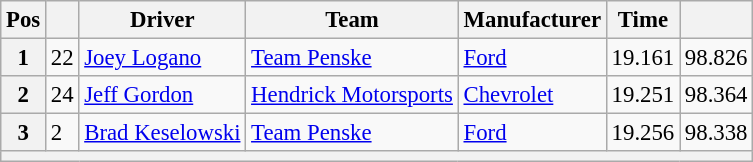<table class="wikitable" style="font-size:95%">
<tr>
<th>Pos</th>
<th></th>
<th>Driver</th>
<th>Team</th>
<th>Manufacturer</th>
<th>Time</th>
<th></th>
</tr>
<tr>
<th>1</th>
<td>22</td>
<td><a href='#'>Joey Logano</a></td>
<td><a href='#'>Team Penske</a></td>
<td><a href='#'>Ford</a></td>
<td>19.161</td>
<td>98.826</td>
</tr>
<tr>
<th>2</th>
<td>24</td>
<td><a href='#'>Jeff Gordon</a></td>
<td><a href='#'>Hendrick Motorsports</a></td>
<td><a href='#'>Chevrolet</a></td>
<td>19.251</td>
<td>98.364</td>
</tr>
<tr>
<th>3</th>
<td>2</td>
<td><a href='#'>Brad Keselowski</a></td>
<td><a href='#'>Team Penske</a></td>
<td><a href='#'>Ford</a></td>
<td>19.256</td>
<td>98.338</td>
</tr>
<tr>
<th colspan="7"></th>
</tr>
</table>
